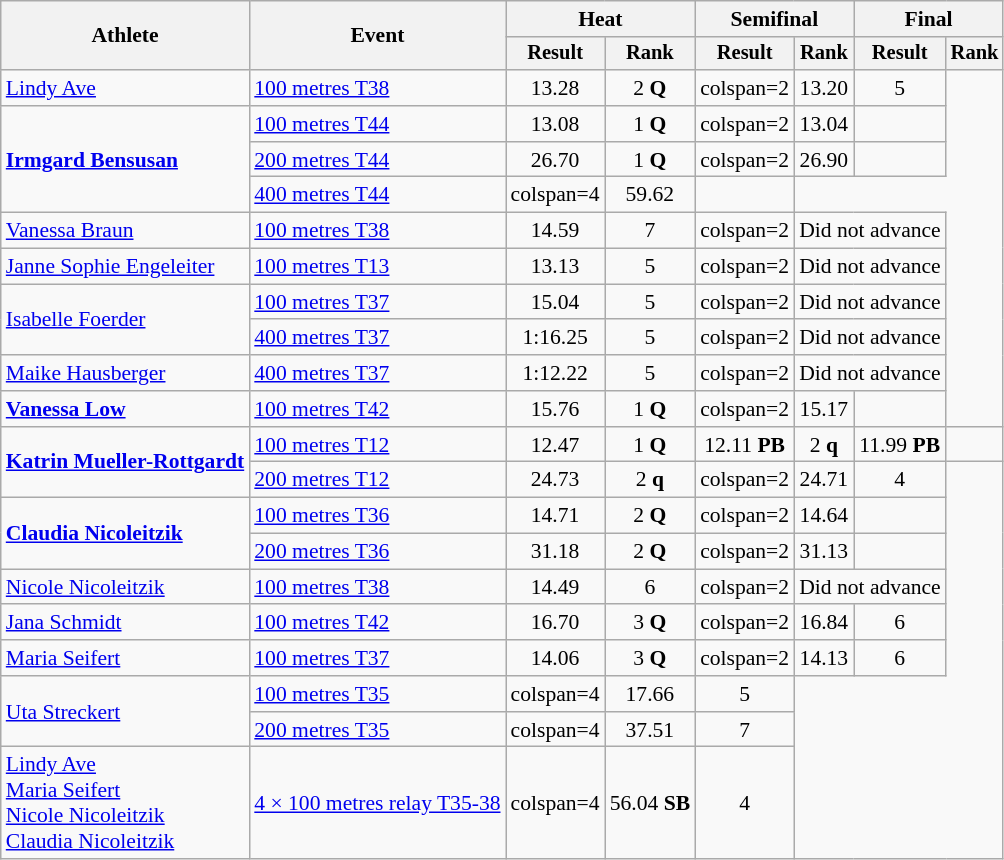<table class="wikitable" style="font-size:90%">
<tr>
<th rowspan="2">Athlete</th>
<th rowspan="2">Event</th>
<th colspan="2">Heat</th>
<th colspan="2">Semifinal</th>
<th colspan="2">Final</th>
</tr>
<tr style="font-size:95%">
<th>Result</th>
<th>Rank</th>
<th>Result</th>
<th>Rank</th>
<th>Result</th>
<th>Rank</th>
</tr>
<tr align=center>
<td align=left><a href='#'>Lindy Ave</a></td>
<td align=left><a href='#'>100 metres T38</a></td>
<td>13.28</td>
<td>2 <strong>Q</strong></td>
<td>colspan=2</td>
<td>13.20</td>
<td>5</td>
</tr>
<tr align=center>
<td align=left rowspan=3><strong><a href='#'>Irmgard Bensusan</a></strong></td>
<td align=left><a href='#'>100 metres T44</a></td>
<td>13.08</td>
<td>1 <strong>Q</strong></td>
<td>colspan=2</td>
<td>13.04</td>
<td></td>
</tr>
<tr align=center>
<td align=left><a href='#'>200 metres T44</a></td>
<td>26.70</td>
<td>1 <strong>Q</strong></td>
<td>colspan=2</td>
<td>26.90</td>
<td></td>
</tr>
<tr align=center>
<td align=left><a href='#'>400 metres T44</a></td>
<td>colspan=4</td>
<td>59.62</td>
<td></td>
</tr>
<tr align=center>
<td align=left><a href='#'>Vanessa Braun</a></td>
<td align=left><a href='#'>100 metres T38</a></td>
<td>14.59</td>
<td>7</td>
<td>colspan=2</td>
<td colspan=2>Did not advance</td>
</tr>
<tr align=center>
<td align=left><a href='#'>Janne Sophie Engeleiter</a></td>
<td align=left><a href='#'>100 metres T13</a></td>
<td>13.13</td>
<td>5</td>
<td>colspan=2</td>
<td colspan=2>Did not advance</td>
</tr>
<tr align=center>
<td align=left rowspan=2><a href='#'>Isabelle Foerder</a></td>
<td align=left><a href='#'>100 metres T37</a></td>
<td>15.04</td>
<td>5</td>
<td>colspan=2</td>
<td colspan=2>Did not advance</td>
</tr>
<tr align=center>
<td align=left><a href='#'>400 metres T37</a></td>
<td>1:16.25</td>
<td>5</td>
<td>colspan=2</td>
<td colspan=2>Did not advance</td>
</tr>
<tr align=center>
<td align=left><a href='#'>Maike Hausberger</a></td>
<td align=left><a href='#'>400 metres T37</a></td>
<td>1:12.22</td>
<td>5</td>
<td>colspan=2</td>
<td colspan=2>Did not advance</td>
</tr>
<tr align=center>
<td align=left><strong><a href='#'>Vanessa Low</a></strong></td>
<td align=left><a href='#'>100 metres T42</a></td>
<td>15.76</td>
<td>1 <strong>Q</strong></td>
<td>colspan=2</td>
<td>15.17</td>
<td></td>
</tr>
<tr align=center>
<td align=left rowspan=2><strong><a href='#'>Katrin Mueller-Rottgardt</a></strong></td>
<td align=left><a href='#'>100 metres T12</a></td>
<td>12.47</td>
<td>1 <strong>Q</strong></td>
<td>12.11 <strong>PB</strong></td>
<td>2 <strong>q</strong></td>
<td>11.99 <strong>PB</strong></td>
<td></td>
</tr>
<tr align=center>
<td align=left><a href='#'>200 metres T12</a></td>
<td>24.73</td>
<td>2 <strong>q</strong></td>
<td>colspan=2</td>
<td>24.71</td>
<td>4</td>
</tr>
<tr align=center>
<td align=left rowspan=2><strong><a href='#'>Claudia Nicoleitzik</a></strong></td>
<td align=left><a href='#'>100 metres T36</a></td>
<td>14.71</td>
<td>2 <strong>Q</strong></td>
<td>colspan=2</td>
<td>14.64</td>
<td></td>
</tr>
<tr align=center>
<td align=left><a href='#'>200 metres T36</a></td>
<td>31.18</td>
<td>2 <strong>Q</strong></td>
<td>colspan=2</td>
<td>31.13</td>
<td></td>
</tr>
<tr align=center>
<td align=left><a href='#'>Nicole Nicoleitzik</a></td>
<td align=left><a href='#'>100 metres T38</a></td>
<td>14.49</td>
<td>6</td>
<td>colspan=2</td>
<td colspan=2>Did not advance</td>
</tr>
<tr align=center>
<td align=left><a href='#'>Jana Schmidt</a></td>
<td align=left><a href='#'>100 metres T42</a></td>
<td>16.70</td>
<td>3 <strong>Q</strong></td>
<td>colspan=2</td>
<td>16.84</td>
<td>6</td>
</tr>
<tr align=center>
<td align=left><a href='#'>Maria Seifert</a></td>
<td align=left><a href='#'>100 metres T37</a></td>
<td>14.06</td>
<td>3 <strong>Q</strong></td>
<td>colspan=2</td>
<td>14.13</td>
<td>6</td>
</tr>
<tr align=center>
<td align=left rowspan=2><a href='#'>Uta Streckert</a></td>
<td align=left><a href='#'>100 metres T35</a></td>
<td>colspan=4</td>
<td>17.66</td>
<td>5</td>
</tr>
<tr align=center>
<td align=left><a href='#'>200 metres T35</a></td>
<td>colspan=4</td>
<td>37.51</td>
<td>7</td>
</tr>
<tr align=center>
<td align=left><a href='#'>Lindy Ave</a><br><a href='#'>Maria Seifert</a><br><a href='#'>Nicole Nicoleitzik</a><br><a href='#'>Claudia Nicoleitzik</a></td>
<td align=left><a href='#'>4 × 100 metres relay T35-38</a></td>
<td>colspan=4</td>
<td>56.04 <strong>SB</strong></td>
<td>4</td>
</tr>
</table>
